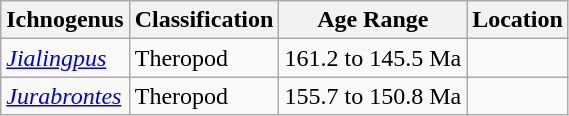<table class="wikitable">
<tr>
<th>Ichnogenus</th>
<th>Classification</th>
<th>Age Range</th>
<th>Location</th>
</tr>
<tr>
<td><em><a href='#'>Jialingpus</a></em></td>
<td>Theropod</td>
<td>161.2 to 145.5 Ma</td>
<td></td>
</tr>
<tr>
<td><em><a href='#'>Jurabrontes</a></em></td>
<td>Theropod</td>
<td>155.7 to 150.8 Ma</td>
<td></td>
</tr>
</table>
